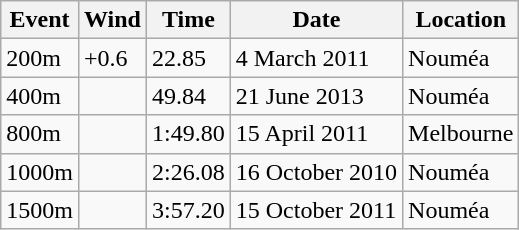<table class="wikitable">
<tr>
<th>Event</th>
<th>Wind</th>
<th>Time</th>
<th>Date</th>
<th>Location</th>
</tr>
<tr>
<td>200m</td>
<td>+0.6</td>
<td>22.85</td>
<td>4 March 2011</td>
<td>Nouméa</td>
</tr>
<tr>
<td>400m</td>
<td></td>
<td>49.84</td>
<td>21 June 2013</td>
<td>Nouméa</td>
</tr>
<tr>
<td>800m</td>
<td></td>
<td>1:49.80</td>
<td>15 April 2011</td>
<td>Melbourne</td>
</tr>
<tr>
<td>1000m</td>
<td></td>
<td>2:26.08</td>
<td>16 October 2010</td>
<td>Nouméa</td>
</tr>
<tr>
<td>1500m</td>
<td></td>
<td>3:57.20</td>
<td>15 October 2011</td>
<td>Nouméa</td>
</tr>
</table>
